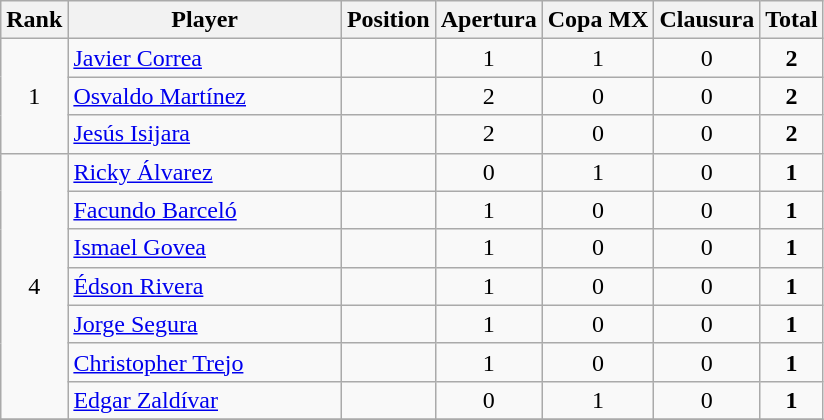<table class="wikitable">
<tr>
<th>Rank</th>
<th style="width:175px;">Player</th>
<th>Position</th>
<th>Apertura</th>
<th>Copa MX</th>
<th>Clausura</th>
<th>Total</th>
</tr>
<tr>
<td align=center rowspan=3>1</td>
<td> <a href='#'>Javier Correa</a></td>
<td align=center></td>
<td align=center>1</td>
<td align=center>1</td>
<td align=center>0</td>
<td align=center><strong>2</strong></td>
</tr>
<tr>
<td> <a href='#'>Osvaldo Martínez</a></td>
<td align=center></td>
<td align=center>2</td>
<td align=center>0</td>
<td align=center>0</td>
<td align=center><strong>2</strong></td>
</tr>
<tr>
<td> <a href='#'>Jesús Isijara</a></td>
<td align=center></td>
<td align=center>2</td>
<td align=center>0</td>
<td align=center>0</td>
<td align=center><strong>2</strong></td>
</tr>
<tr>
<td align=center rowspan=7>4</td>
<td> <a href='#'>Ricky Álvarez</a></td>
<td align=center></td>
<td align=center>0</td>
<td align=center>1</td>
<td align=center>0</td>
<td align=center><strong>1</strong></td>
</tr>
<tr>
<td> <a href='#'>Facundo Barceló</a></td>
<td align=center></td>
<td align=center>1</td>
<td align=center>0</td>
<td align=center>0</td>
<td align=center><strong>1</strong></td>
</tr>
<tr>
<td> <a href='#'>Ismael Govea</a></td>
<td align=center></td>
<td align=center>1</td>
<td align=center>0</td>
<td align=center>0</td>
<td align=center><strong>1</strong></td>
</tr>
<tr>
<td> <a href='#'>Édson Rivera</a></td>
<td align=center></td>
<td align=center>1</td>
<td align=center>0</td>
<td align=center>0</td>
<td align=center><strong>1</strong></td>
</tr>
<tr>
<td> <a href='#'>Jorge Segura</a></td>
<td align=center></td>
<td align=center>1</td>
<td align=center>0</td>
<td align=center>0</td>
<td align=center><strong>1</strong></td>
</tr>
<tr>
<td> <a href='#'>Christopher Trejo</a></td>
<td align=center></td>
<td align=center>1</td>
<td align=center>0</td>
<td align=center>0</td>
<td align=center><strong>1</strong></td>
</tr>
<tr>
<td> <a href='#'>Edgar Zaldívar</a></td>
<td align=center></td>
<td align=center>0</td>
<td align=center>1</td>
<td align=center>0</td>
<td align=center><strong>1</strong></td>
</tr>
<tr>
</tr>
</table>
